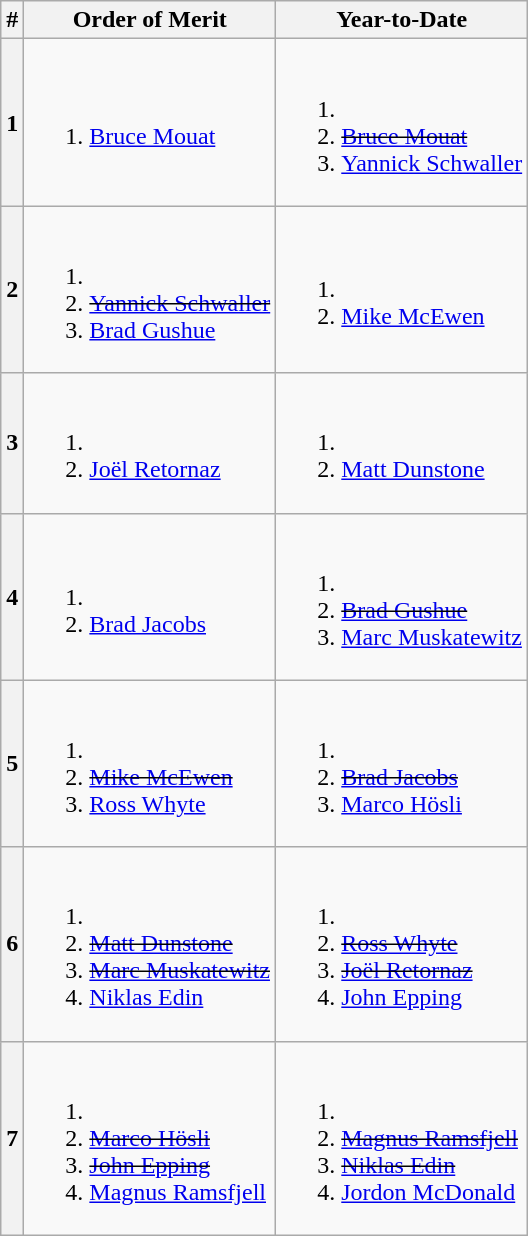<table class=wikitable>
<tr>
<th>#</th>
<th>Order of Merit</th>
<th>Year-to-Date</th>
</tr>
<tr>
<th>1</th>
<td><br><ol><li> <a href='#'>Bruce Mouat</a></li></ol></td>
<td><br><ol><li><li> <s><a href='#'>Bruce Mouat</a></s></li><li> <a href='#'>Yannick Schwaller</a></li></ol></td>
</tr>
<tr>
<th>2</th>
<td><br><ol><li><li> <s><a href='#'>Yannick Schwaller</a></s></li><li> <a href='#'>Brad Gushue</a></li></ol></td>
<td><br><ol><li><li> <a href='#'>Mike McEwen</a></li></ol></td>
</tr>
<tr>
<th>3</th>
<td><br><ol><li><li> <a href='#'>Joël Retornaz</a></li></ol></td>
<td><br><ol><li><li> <a href='#'>Matt Dunstone</a></li></ol></td>
</tr>
<tr>
<th>4</th>
<td><br><ol><li><li> <a href='#'>Brad Jacobs</a></li></ol></td>
<td><br><ol><li><li> <s><a href='#'>Brad Gushue</a></s></li><li> <a href='#'>Marc Muskatewitz</a></li></ol></td>
</tr>
<tr>
<th>5</th>
<td><br><ol><li><li> <s><a href='#'>Mike McEwen</a></s></li><li> <a href='#'>Ross Whyte</a></li></ol></td>
<td><br><ol><li><li> <s><a href='#'>Brad Jacobs</a></s></li><li> <a href='#'>Marco Hösli</a></li></ol></td>
</tr>
<tr>
<th>6</th>
<td><br><ol><li><li> <s><a href='#'>Matt Dunstone</a></s></li><li> <s><a href='#'>Marc Muskatewitz</a></s></li><li> <a href='#'>Niklas Edin</a></li></ol></td>
<td><br><ol><li><li> <s><a href='#'>Ross Whyte</a></s></li><li> <s><a href='#'>Joël Retornaz</a></s></li><li> <a href='#'>John Epping</a></li></ol></td>
</tr>
<tr>
<th>7</th>
<td><br><ol><li><li> <s><a href='#'>Marco Hösli</a></s></li><li> <s><a href='#'>John Epping</a></s></li><li> <a href='#'>Magnus Ramsfjell</a></li></ol></td>
<td><br><ol><li><li> <s><a href='#'>Magnus Ramsfjell</a></s></li><li> <s><a href='#'>Niklas Edin</a></s></li><li> <a href='#'>Jordon McDonald</a></li></ol></td>
</tr>
</table>
